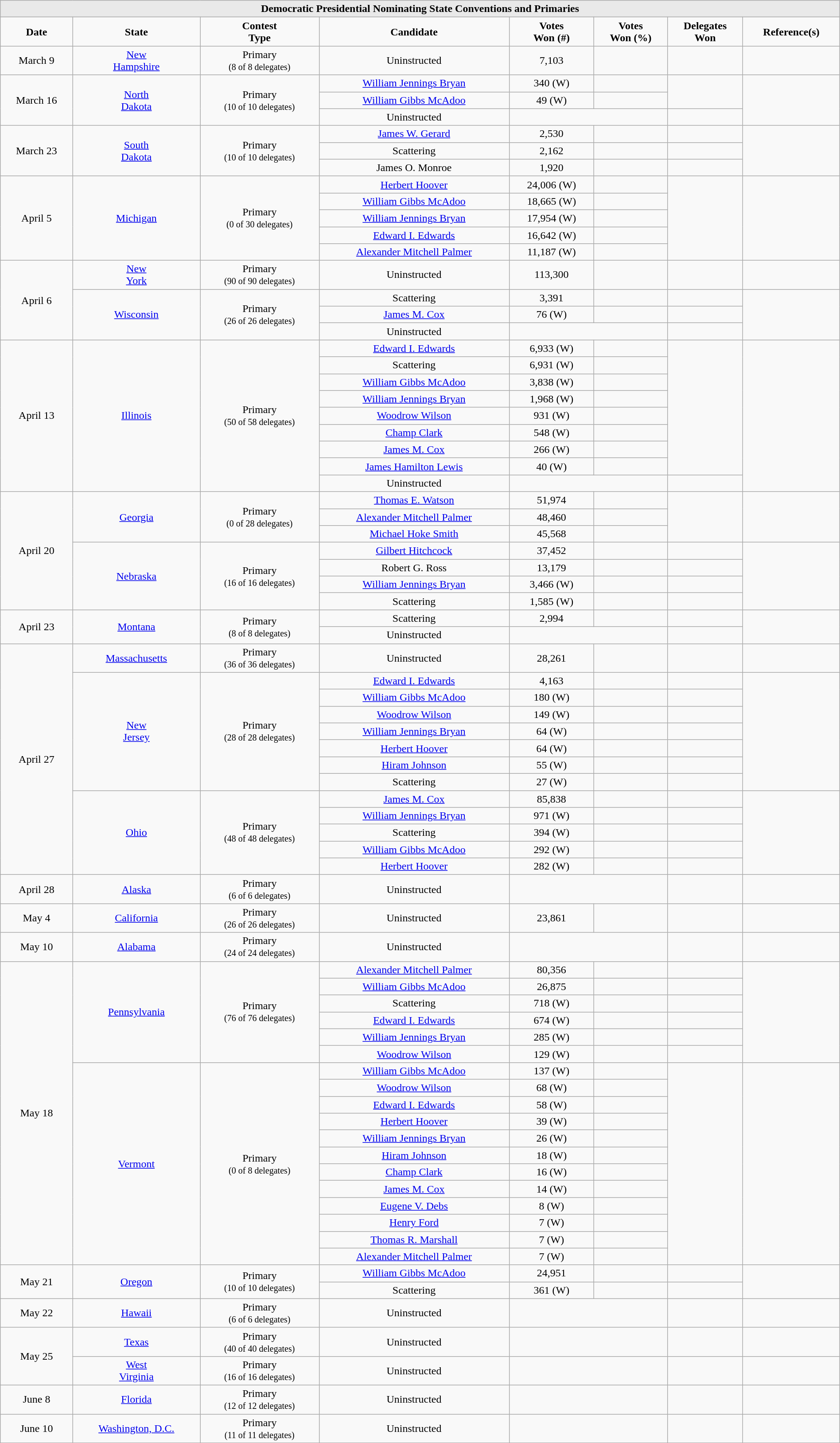<table class="wikitable" style="text-align:center; width:100%;">
<tr style="text-align:center; background:#e9e9e9;">
<td colspan= 8><strong>Democratic Presidential Nominating State Conventions and Primaries</strong></td>
</tr>
<tr>
<td><strong>Date</strong></td>
<td><strong>State</strong></td>
<td><strong>Contest<br>Type</strong></td>
<td><strong>Candidate</strong></td>
<td><strong>Votes <br>Won (#)</strong></td>
<td><strong>Votes <br>Won (%)</strong></td>
<td><strong>Delegates <br>Won</strong></td>
<td><strong>Reference(s)</strong></td>
</tr>
<tr>
<td>March 9</td>
<td><a href='#'>New<br>Hampshire</a></td>
<td>Primary<br><small>(8 of 8 delegates)</small></td>
<td>Uninstructed</td>
<td>7,103</td>
<td></td>
<td></td>
<td></td>
</tr>
<tr>
<td rowspan=3>March 16</td>
<td rowspan=3><a href='#'>North<br>Dakota</a></td>
<td rowspan=3>Primary<br><small>(10 of 10 delegates)</small></td>
<td><a href='#'>William Jennings Bryan</a></td>
<td>340 (W)</td>
<td></td>
<td rowspan=2></td>
<td rowspan=3></td>
</tr>
<tr>
<td><a href='#'>William Gibbs McAdoo</a></td>
<td>49 (W)</td>
<td></td>
</tr>
<tr>
<td>Uninstructed</td>
<td colspan= 2></td>
<td></td>
</tr>
<tr>
<td rowspan=3>March 23</td>
<td rowspan=3><a href='#'>South<br>Dakota</a></td>
<td rowspan=3>Primary<br><small>(10 of 10 delegates)</small></td>
<td><a href='#'>James W. Gerard</a></td>
<td>2,530</td>
<td></td>
<td></td>
<td rowspan=3></td>
</tr>
<tr>
<td>Scattering</td>
<td>2,162</td>
<td></td>
<td></td>
</tr>
<tr>
<td>James O. Monroe</td>
<td>1,920</td>
<td></td>
<td></td>
</tr>
<tr>
<td rowspan=5>April 5</td>
<td rowspan=5><a href='#'>Michigan</a></td>
<td rowspan=5>Primary<br><small>(0 of 30 delegates)</small></td>
<td><a href='#'>Herbert Hoover</a></td>
<td>24,006 (W)</td>
<td></td>
<td rowspan=5></td>
<td rowspan=5></td>
</tr>
<tr>
<td><a href='#'>William Gibbs McAdoo</a></td>
<td>18,665 (W)</td>
<td></td>
</tr>
<tr>
<td><a href='#'>William Jennings Bryan</a></td>
<td>17,954 (W)</td>
<td></td>
</tr>
<tr>
<td><a href='#'>Edward I. Edwards</a></td>
<td>16,642 (W)</td>
<td></td>
</tr>
<tr>
<td><a href='#'>Alexander Mitchell Palmer</a></td>
<td>11,187 (W)</td>
<td></td>
</tr>
<tr>
<td rowspan=4>April 6</td>
<td><a href='#'>New<br>York</a></td>
<td>Primary<br><small>(90 of 90 delegates)</small></td>
<td>Uninstructed</td>
<td>113,300</td>
<td></td>
<td></td>
<td></td>
</tr>
<tr>
<td rowspan=3><a href='#'>Wisconsin</a></td>
<td rowspan=3>Primary<br><small>(26 of 26 delegates)</small></td>
<td>Scattering</td>
<td>3,391</td>
<td></td>
<td></td>
<td rowspan=3></td>
</tr>
<tr>
<td><a href='#'>James M. Cox</a></td>
<td>76 (W)</td>
<td></td>
<td></td>
</tr>
<tr>
<td>Uninstructed</td>
<td colspan= 2></td>
<td></td>
</tr>
<tr>
<td rowspan=9>April 13</td>
<td rowspan=9><a href='#'>Illinois</a></td>
<td rowspan=9>Primary<br><small>(50 of 58 delegates)</small></td>
<td><a href='#'>Edward I. Edwards</a></td>
<td>6,933 (W)</td>
<td></td>
<td rowspan=8></td>
<td rowspan=9></td>
</tr>
<tr>
<td>Scattering</td>
<td>6,931 (W)</td>
<td></td>
</tr>
<tr>
<td><a href='#'>William Gibbs McAdoo</a></td>
<td>3,838 (W)</td>
<td></td>
</tr>
<tr>
<td><a href='#'>William Jennings Bryan</a></td>
<td>1,968 (W)</td>
<td></td>
</tr>
<tr>
<td><a href='#'>Woodrow Wilson</a></td>
<td>931 (W)</td>
<td></td>
</tr>
<tr>
<td><a href='#'>Champ Clark</a></td>
<td>548 (W)</td>
<td></td>
</tr>
<tr>
<td><a href='#'>James M. Cox</a></td>
<td>266 (W)</td>
<td></td>
</tr>
<tr>
<td><a href='#'>James Hamilton Lewis</a></td>
<td>40 (W)</td>
<td></td>
</tr>
<tr>
<td>Uninstructed</td>
<td colspan= 2></td>
<td></td>
</tr>
<tr>
<td rowspan=7>April 20</td>
<td rowspan=3><a href='#'>Georgia</a></td>
<td rowspan=3>Primary<br><small>(0 of 28 delegates)</small></td>
<td><a href='#'>Thomas E. Watson</a></td>
<td>51,974</td>
<td></td>
<td rowspan=3></td>
<td rowspan=3></td>
</tr>
<tr>
<td><a href='#'>Alexander Mitchell Palmer</a></td>
<td>48,460</td>
<td></td>
</tr>
<tr>
<td><a href='#'>Michael Hoke Smith</a></td>
<td>45,568</td>
<td></td>
</tr>
<tr>
<td rowspan=4><a href='#'>Nebraska</a></td>
<td rowspan=4>Primary<br><small>(16 of 16 delegates)</small></td>
<td><a href='#'>Gilbert Hitchcock</a></td>
<td>37,452</td>
<td></td>
<td></td>
<td rowspan=4></td>
</tr>
<tr>
<td>Robert G. Ross</td>
<td>13,179</td>
<td></td>
<td></td>
</tr>
<tr>
<td><a href='#'>William Jennings Bryan</a></td>
<td>3,466 (W)</td>
<td></td>
<td></td>
</tr>
<tr>
<td>Scattering</td>
<td>1,585 (W)</td>
<td></td>
<td></td>
</tr>
<tr>
<td rowspan=2>April 23</td>
<td rowspan=2><a href='#'>Montana</a></td>
<td rowspan=2>Primary<br><small>(8 of 8 delegates)</small></td>
<td>Scattering</td>
<td>2,994</td>
<td></td>
<td></td>
<td rowspan=2></td>
</tr>
<tr>
<td>Uninstructed</td>
<td colspan= 2></td>
<td></td>
</tr>
<tr>
<td rowspan=13>April 27</td>
<td><a href='#'>Massachusetts</a></td>
<td>Primary<br><small>(36 of 36 delegates)</small></td>
<td>Uninstructed</td>
<td>28,261</td>
<td></td>
<td></td>
<td></td>
</tr>
<tr>
<td rowspan=7><a href='#'>New<br>Jersey</a></td>
<td rowspan=7>Primary<br><small>(28 of 28 delegates)</small></td>
<td><a href='#'>Edward I. Edwards</a></td>
<td>4,163</td>
<td></td>
<td></td>
<td rowspan=7></td>
</tr>
<tr>
<td><a href='#'>William Gibbs McAdoo</a></td>
<td>180 (W)</td>
<td></td>
<td></td>
</tr>
<tr>
<td><a href='#'>Woodrow Wilson</a></td>
<td>149 (W)</td>
<td></td>
<td></td>
</tr>
<tr>
<td><a href='#'>William Jennings Bryan</a></td>
<td>64 (W)</td>
<td></td>
<td></td>
</tr>
<tr>
<td><a href='#'>Herbert Hoover</a></td>
<td>64 (W)</td>
<td></td>
<td></td>
</tr>
<tr>
<td><a href='#'>Hiram Johnson</a></td>
<td>55 (W)</td>
<td></td>
<td></td>
</tr>
<tr>
<td>Scattering</td>
<td>27 (W)</td>
<td></td>
<td></td>
</tr>
<tr>
<td rowspan=5><a href='#'>Ohio</a></td>
<td rowspan=5>Primary<br><small>(48 of 48 delegates)</small></td>
<td><a href='#'>James M. Cox</a></td>
<td>85,838</td>
<td></td>
<td></td>
<td rowspan=5></td>
</tr>
<tr>
<td><a href='#'>William Jennings Bryan</a></td>
<td>971 (W)</td>
<td></td>
<td></td>
</tr>
<tr>
<td>Scattering</td>
<td>394 (W)</td>
<td></td>
<td></td>
</tr>
<tr>
<td><a href='#'>William Gibbs McAdoo</a></td>
<td>292 (W)</td>
<td></td>
<td></td>
</tr>
<tr>
<td><a href='#'>Herbert Hoover</a></td>
<td>282 (W)</td>
<td></td>
<td></td>
</tr>
<tr>
<td>April 28</td>
<td><a href='#'>Alaska</a></td>
<td>Primary<br><small>(6 of 6 delegates)</small></td>
<td>Uninstructed</td>
<td colspan= 2></td>
<td></td>
<td></td>
</tr>
<tr>
<td>May 4</td>
<td><a href='#'>California</a></td>
<td>Primary<br><small>(26 of 26 delegates)</small></td>
<td>Uninstructed</td>
<td>23,861</td>
<td></td>
<td></td>
<td></td>
</tr>
<tr>
<td>May 10</td>
<td><a href='#'>Alabama</a></td>
<td>Primary<br><small>(24 of 24 delegates)</small></td>
<td>Uninstructed</td>
<td colspan= 2></td>
<td></td>
<td></td>
</tr>
<tr>
<td rowspan=18>May 18</td>
<td rowspan=6><a href='#'>Pennsylvania</a></td>
<td rowspan=6>Primary<br><small>(76 of 76 delegates)</small></td>
<td><a href='#'>Alexander Mitchell Palmer</a></td>
<td>80,356</td>
<td></td>
<td></td>
<td rowspan=6></td>
</tr>
<tr>
<td><a href='#'>William Gibbs McAdoo</a></td>
<td>26,875</td>
<td></td>
<td></td>
</tr>
<tr>
<td>Scattering</td>
<td>718 (W)</td>
<td></td>
<td></td>
</tr>
<tr>
<td><a href='#'>Edward I. Edwards</a></td>
<td>674 (W)</td>
<td></td>
<td></td>
</tr>
<tr>
<td><a href='#'>William Jennings Bryan</a></td>
<td>285 (W)</td>
<td></td>
<td></td>
</tr>
<tr>
<td><a href='#'>Woodrow Wilson</a></td>
<td>129 (W)</td>
<td></td>
<td></td>
</tr>
<tr>
<td rowspan=12><a href='#'>Vermont</a></td>
<td rowspan=12>Primary<br><small>(0 of 8 delegates)</small></td>
<td><a href='#'>William Gibbs McAdoo</a></td>
<td>137 (W)</td>
<td></td>
<td rowspan=12></td>
<td rowspan=12></td>
</tr>
<tr>
<td><a href='#'>Woodrow Wilson</a></td>
<td>68 (W)</td>
<td></td>
</tr>
<tr>
<td><a href='#'>Edward I. Edwards</a></td>
<td>58 (W)</td>
<td></td>
</tr>
<tr>
<td><a href='#'>Herbert Hoover</a></td>
<td>39 (W)</td>
<td></td>
</tr>
<tr>
<td><a href='#'>William Jennings Bryan</a></td>
<td>26 (W)</td>
<td></td>
</tr>
<tr>
<td><a href='#'>Hiram Johnson</a></td>
<td>18 (W)</td>
<td></td>
</tr>
<tr>
<td><a href='#'>Champ Clark</a></td>
<td>16 (W)</td>
<td></td>
</tr>
<tr>
<td><a href='#'>James M. Cox</a></td>
<td>14 (W)</td>
<td></td>
</tr>
<tr>
<td><a href='#'>Eugene V. Debs</a></td>
<td>8 (W)</td>
<td></td>
</tr>
<tr>
<td><a href='#'>Henry Ford</a></td>
<td>7 (W)</td>
<td></td>
</tr>
<tr>
<td><a href='#'>Thomas R. Marshall</a></td>
<td>7 (W)</td>
<td></td>
</tr>
<tr>
<td><a href='#'>Alexander Mitchell Palmer</a></td>
<td>7 (W)</td>
<td></td>
</tr>
<tr>
<td rowspan=2>May 21</td>
<td rowspan=2><a href='#'>Oregon</a></td>
<td rowspan=2>Primary<br><small>(10 of 10 delegates)</small></td>
<td><a href='#'>William Gibbs McAdoo</a></td>
<td>24,951</td>
<td></td>
<td></td>
<td rowspan=2></td>
</tr>
<tr>
<td>Scattering</td>
<td>361 (W)</td>
<td></td>
<td></td>
</tr>
<tr>
<td>May 22</td>
<td><a href='#'>Hawaii</a></td>
<td>Primary<br><small>(6 of 6 delegates)</small></td>
<td>Uninstructed</td>
<td colspan= 2></td>
<td></td>
<td></td>
</tr>
<tr>
<td rowspan=2>May 25</td>
<td><a href='#'>Texas</a></td>
<td>Primary<br><small>(40 of 40 delegates)</small></td>
<td>Uninstructed</td>
<td colspan= 2></td>
<td></td>
<td></td>
</tr>
<tr>
<td><a href='#'>West<br>Virginia</a></td>
<td>Primary<br><small>(16 of 16 delegates)</small></td>
<td>Uninstructed</td>
<td colspan= 2></td>
<td></td>
<td></td>
</tr>
<tr>
<td>June 8</td>
<td><a href='#'>Florida</a></td>
<td>Primary<br><small>(12 of 12 delegates)</small></td>
<td>Uninstructed</td>
<td colspan= 2></td>
<td></td>
<td></td>
</tr>
<tr>
<td>June 10</td>
<td><a href='#'>Washington, D.C.</a></td>
<td>Primary<br><small>(11 of 11 delegates)</small></td>
<td>Uninstructed</td>
<td colspan= 2></td>
<td></td>
<td></td>
</tr>
<tr>
</tr>
</table>
